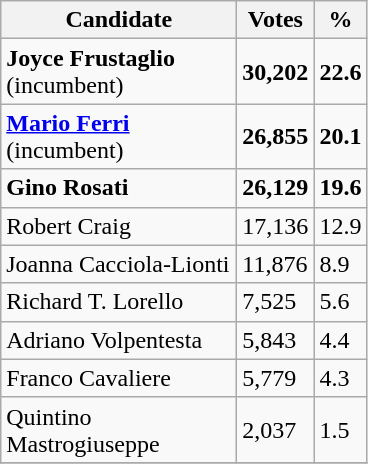<table class="wikitable">
<tr>
<th bgcolor="#DDDDFF" width="150px">Candidate</th>
<th bgcolor="#DDDDFF">Votes</th>
<th bgcolor="#DDDDFF">%</th>
</tr>
<tr>
<td><strong>Joyce Frustaglio</strong> (incumbent)</td>
<td><strong>30,202</strong></td>
<td><strong>22.6</strong></td>
</tr>
<tr>
<td><strong><a href='#'>Mario Ferri</a></strong> (incumbent)</td>
<td><strong>26,855</strong></td>
<td><strong>20.1</strong></td>
</tr>
<tr>
<td><strong>Gino Rosati</strong></td>
<td><strong>26,129</strong></td>
<td><strong>19.6</strong></td>
</tr>
<tr>
<td>Robert Craig</td>
<td>17,136</td>
<td>12.9</td>
</tr>
<tr>
<td>Joanna Cacciola-Lionti</td>
<td>11,876</td>
<td>8.9</td>
</tr>
<tr>
<td>Richard T. Lorello</td>
<td>7,525</td>
<td>5.6</td>
</tr>
<tr>
<td>Adriano Volpentesta</td>
<td>5,843</td>
<td>4.4</td>
</tr>
<tr>
<td>Franco Cavaliere</td>
<td>5,779</td>
<td>4.3</td>
</tr>
<tr>
<td>Quintino Mastrogiuseppe</td>
<td>2,037</td>
<td>1.5</td>
</tr>
<tr>
</tr>
</table>
